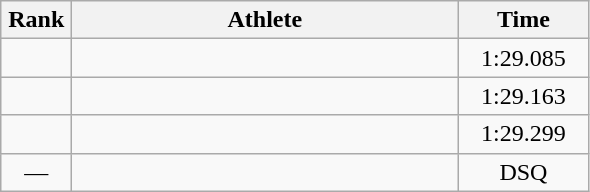<table class=wikitable style="text-align:center">
<tr>
<th width=40>Rank</th>
<th width=250>Athlete</th>
<th width=80>Time</th>
</tr>
<tr>
<td></td>
<td align=left></td>
<td>1:29.085</td>
</tr>
<tr>
<td></td>
<td align=left></td>
<td>1:29.163</td>
</tr>
<tr>
<td></td>
<td align=left></td>
<td>1:29.299</td>
</tr>
<tr>
<td>—</td>
<td align=left></td>
<td>DSQ</td>
</tr>
</table>
